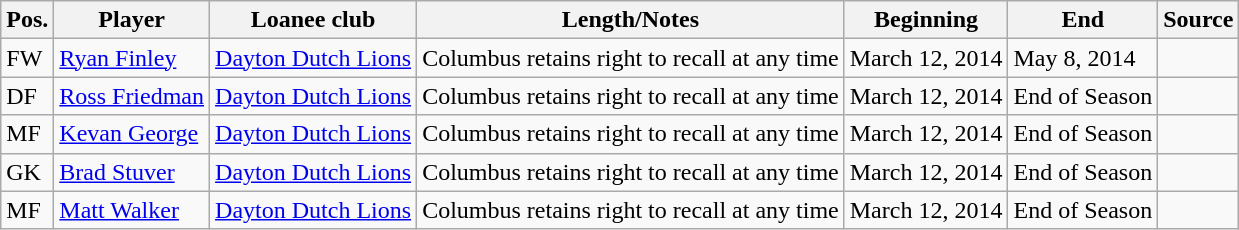<table class="wikitable sortable" style="text-align: left">
<tr>
<th><strong>Pos.</strong></th>
<th><strong>Player</strong></th>
<th><strong>Loanee club</strong></th>
<th><strong>Length/Notes</strong></th>
<th><strong>Beginning</strong></th>
<th><strong>End</strong></th>
<th><strong>Source</strong></th>
</tr>
<tr>
<td>FW</td>
<td> <a href='#'>Ryan Finley</a></td>
<td> <a href='#'>Dayton Dutch Lions</a></td>
<td>Columbus retains right to recall at any time</td>
<td>March 12, 2014</td>
<td>May 8, 2014</td>
<td align=center></td>
</tr>
<tr>
<td>DF</td>
<td> <a href='#'>Ross Friedman</a></td>
<td> <a href='#'>Dayton Dutch Lions</a></td>
<td>Columbus retains right to recall at any time</td>
<td>March 12, 2014</td>
<td>End of Season</td>
<td align=center></td>
</tr>
<tr>
<td>MF</td>
<td> <a href='#'>Kevan George</a></td>
<td> <a href='#'>Dayton Dutch Lions</a></td>
<td>Columbus retains right to recall at any time</td>
<td>March 12, 2014</td>
<td>End of Season</td>
<td align=center></td>
</tr>
<tr>
<td>GK</td>
<td> <a href='#'>Brad Stuver</a></td>
<td> <a href='#'>Dayton Dutch Lions</a></td>
<td>Columbus retains right to recall at any time</td>
<td>March 12, 2014</td>
<td>End of Season</td>
<td align=center></td>
</tr>
<tr>
<td>MF</td>
<td> <a href='#'>Matt Walker</a></td>
<td> <a href='#'>Dayton Dutch Lions</a></td>
<td>Columbus retains right to recall at any time</td>
<td>March 12, 2014</td>
<td>End of Season</td>
<td align=center></td>
</tr>
</table>
